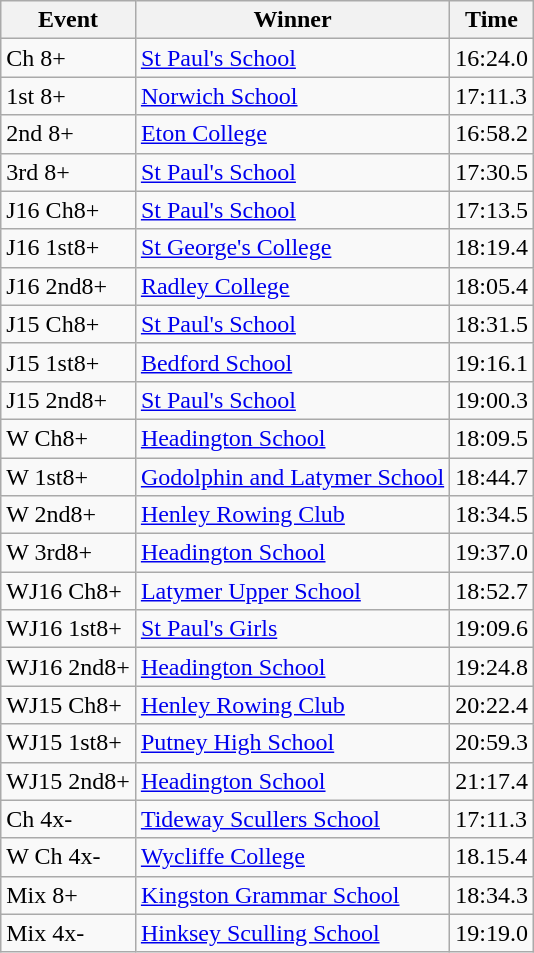<table class="wikitable">
<tr>
<th>Event</th>
<th>Winner</th>
<th>Time</th>
</tr>
<tr>
<td>Ch 8+</td>
<td><a href='#'>St Paul's School</a>  </td>
<td>16:24.0</td>
</tr>
<tr>
<td>1st 8+</td>
<td><a href='#'>Norwich School</a>  </td>
<td>17:11.3</td>
</tr>
<tr>
<td>2nd 8+</td>
<td><a href='#'>Eton College</a>  </td>
<td>16:58.2</td>
</tr>
<tr>
<td>3rd 8+</td>
<td><a href='#'>St Paul's School</a>  </td>
<td>17:30.5</td>
</tr>
<tr>
<td>J16 Ch8+</td>
<td><a href='#'>St Paul's School</a>  </td>
<td>17:13.5</td>
</tr>
<tr>
<td>J16 1st8+</td>
<td><a href='#'>St George's College</a> </td>
<td>18:19.4</td>
</tr>
<tr>
<td>J16 2nd8+</td>
<td><a href='#'>Radley College</a> </td>
<td>18:05.4</td>
</tr>
<tr>
<td>J15 Ch8+</td>
<td><a href='#'>St Paul's School</a>  </td>
<td>18:31.5</td>
</tr>
<tr>
<td>J15 1st8+</td>
<td><a href='#'>Bedford School</a>  </td>
<td>19:16.1</td>
</tr>
<tr>
<td>J15 2nd8+</td>
<td><a href='#'>St Paul's School</a>  </td>
<td>19:00.3</td>
</tr>
<tr>
<td>W Ch8+</td>
<td><a href='#'>Headington School</a>  </td>
<td>18:09.5</td>
</tr>
<tr>
<td>W 1st8+</td>
<td><a href='#'>Godolphin and Latymer School</a></td>
<td>18:44.7</td>
</tr>
<tr>
<td>W 2nd8+</td>
<td><a href='#'>Henley Rowing Club</a> </td>
<td>18:34.5</td>
</tr>
<tr>
<td>W 3rd8+</td>
<td><a href='#'>Headington School</a>  </td>
<td>19:37.0</td>
</tr>
<tr>
<td>WJ16 Ch8+</td>
<td><a href='#'>Latymer Upper School</a>  </td>
<td>18:52.7</td>
</tr>
<tr>
<td>WJ16 1st8+</td>
<td><a href='#'>St Paul's Girls</a> </td>
<td>19:09.6</td>
</tr>
<tr>
<td>WJ16 2nd8+</td>
<td><a href='#'>Headington School</a>  </td>
<td>19:24.8</td>
</tr>
<tr>
<td>WJ15 Ch8+</td>
<td><a href='#'>Henley Rowing Club</a>  </td>
<td>20:22.4</td>
</tr>
<tr>
<td>WJ15 1st8+</td>
<td><a href='#'>Putney High School</a> </td>
<td>20:59.3</td>
</tr>
<tr>
<td>WJ15 2nd8+</td>
<td><a href='#'>Headington School</a>  </td>
<td>21:17.4</td>
</tr>
<tr>
<td>Ch 4x-</td>
<td><a href='#'>Tideway Scullers School</a>  </td>
<td>17:11.3</td>
</tr>
<tr>
<td>W Ch 4x-</td>
<td><a href='#'>Wycliffe College</a></td>
<td>18.15.4</td>
</tr>
<tr>
<td>Mix 8+</td>
<td><a href='#'>Kingston Grammar School</a> </td>
<td>18:34.3</td>
</tr>
<tr>
<td>Mix 4x-</td>
<td><a href='#'>Hinksey Sculling School</a> </td>
<td>19:19.0</td>
</tr>
</table>
